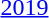<table>
<tr>
<td><a href='#'>2019</a></td>
<td></td>
<td></td>
<td></td>
</tr>
</table>
